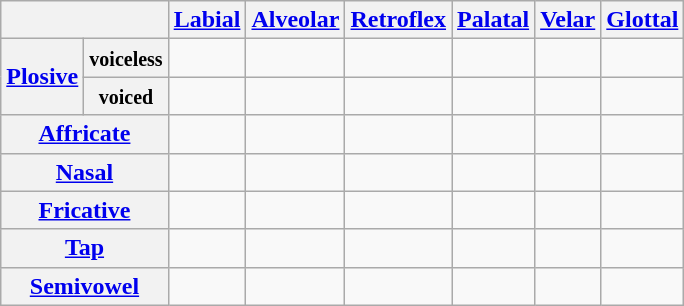<table class="wikitable" style="text-align:center">
<tr>
<th colspan="2"></th>
<th><a href='#'>Labial</a></th>
<th><a href='#'>Alveolar</a></th>
<th><a href='#'>Retroflex</a></th>
<th><a href='#'>Palatal</a></th>
<th><a href='#'>Velar</a></th>
<th><a href='#'>Glottal</a></th>
</tr>
<tr>
<th rowspan="2"><a href='#'>Plosive</a></th>
<th><small>voiceless</small></th>
<td></td>
<td></td>
<td></td>
<td></td>
<td></td>
<td></td>
</tr>
<tr>
<th><small>voiced</small></th>
<td></td>
<td></td>
<td></td>
<td></td>
<td></td>
<td></td>
</tr>
<tr>
<th colspan="2"><a href='#'>Affricate</a></th>
<td></td>
<td></td>
<td></td>
<td></td>
<td></td>
<td></td>
</tr>
<tr>
<th colspan="2"><a href='#'>Nasal</a></th>
<td></td>
<td></td>
<td></td>
<td></td>
<td></td>
<td></td>
</tr>
<tr>
<th colspan="2"><a href='#'>Fricative</a></th>
<td></td>
<td></td>
<td></td>
<td></td>
<td></td>
<td></td>
</tr>
<tr>
<th colspan="2"><a href='#'>Tap</a></th>
<td></td>
<td></td>
<td></td>
<td></td>
<td></td>
<td></td>
</tr>
<tr>
<th colspan="2"><a href='#'>Semivowel</a></th>
<td></td>
<td></td>
<td></td>
<td></td>
<td></td>
<td></td>
</tr>
</table>
